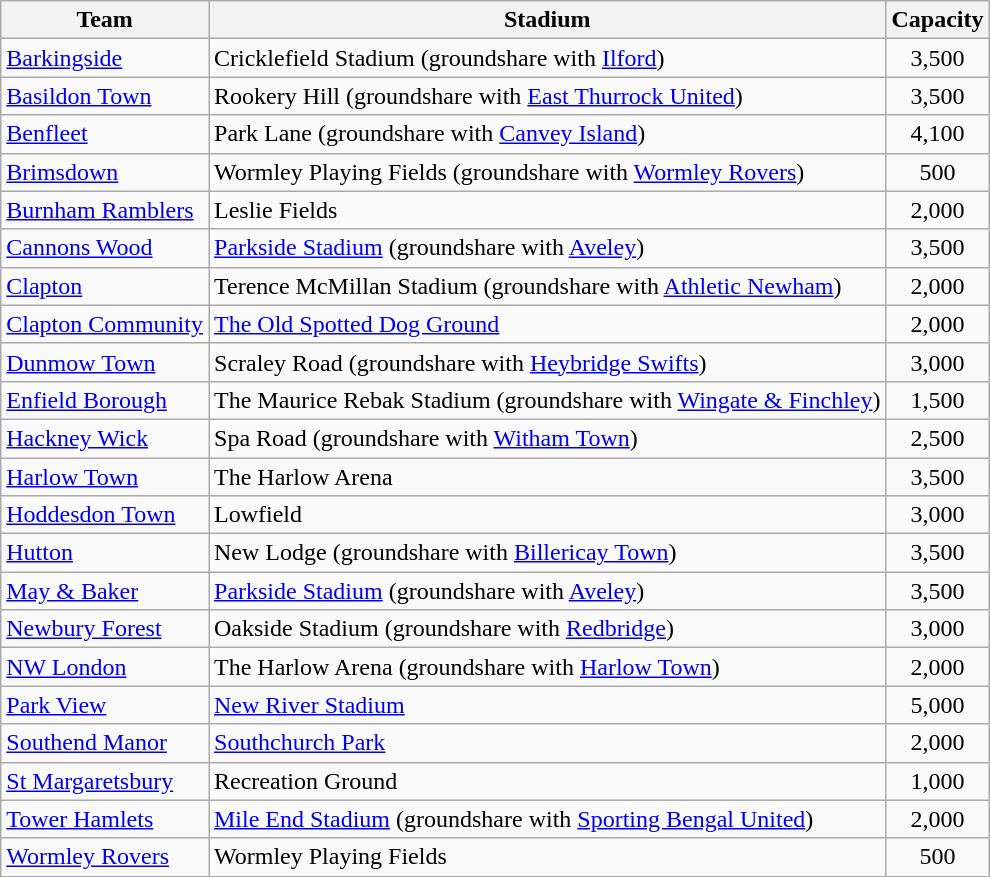<table class="wikitable sortable">
<tr>
<th>Team</th>
<th>Stadium</th>
<th>Capacity</th>
</tr>
<tr>
<td><a href='#'>Barkingside</a></td>
<td>Cricklefield Stadium (groundshare with <a href='#'>Ilford</a>)</td>
<td align="center">3,500</td>
</tr>
<tr>
<td><a href='#'>Basildon Town</a></td>
<td>Rookery Hill (groundshare with <a href='#'>East Thurrock United</a>)</td>
<td align="center">3,500</td>
</tr>
<tr>
<td><a href='#'>Benfleet</a></td>
<td>Park Lane (groundshare with <a href='#'>Canvey Island</a>)</td>
<td align="center">4,100</td>
</tr>
<tr>
<td><a href='#'>Brimsdown</a></td>
<td>Wormley Playing Fields (groundshare with <a href='#'>Wormley Rovers</a>)</td>
<td align="center">500</td>
</tr>
<tr>
<td><a href='#'>Burnham Ramblers</a></td>
<td>Leslie Fields</td>
<td align="center">2,000</td>
</tr>
<tr>
<td><a href='#'>Cannons Wood</a></td>
<td><a href='#'>Parkside Stadium</a> (groundshare with <a href='#'>Aveley</a>)</td>
<td align="center">3,500</td>
</tr>
<tr>
<td><a href='#'>Clapton</a></td>
<td>Terence McMillan Stadium (groundshare with <a href='#'>Athletic Newham</a>)</td>
<td align="center">2,000</td>
</tr>
<tr>
<td><a href='#'>Clapton Community</a></td>
<td><a href='#'>The Old Spotted Dog Ground</a></td>
<td align="center">2,000</td>
</tr>
<tr>
<td><a href='#'>Dunmow Town</a></td>
<td>Scraley Road (groundshare with <a href='#'>Heybridge Swifts</a>)</td>
<td style="text-align:center;">3,000</td>
</tr>
<tr>
<td><a href='#'>Enfield Borough</a></td>
<td>The Maurice Rebak Stadium (groundshare with <a href='#'>Wingate & Finchley</a>)</td>
<td align="center">1,500</td>
</tr>
<tr>
<td><a href='#'>Hackney Wick</a></td>
<td>Spa Road (groundshare with <a href='#'>Witham Town</a>)</td>
<td align="center">2,500</td>
</tr>
<tr>
<td><a href='#'>Harlow Town</a></td>
<td>The Harlow Arena</td>
<td align="center">3,500</td>
</tr>
<tr>
<td><a href='#'>Hoddesdon Town</a></td>
<td>Lowfield</td>
<td align="center">3,000</td>
</tr>
<tr>
<td><a href='#'>Hutton</a></td>
<td>New Lodge (groundshare with <a href='#'>Billericay Town</a>)</td>
<td style="text-align:center;">3,500</td>
</tr>
<tr>
<td><a href='#'>May & Baker</a></td>
<td><a href='#'>Parkside Stadium</a> (groundshare with <a href='#'>Aveley</a>)</td>
<td align="center">3,500</td>
</tr>
<tr>
<td><a href='#'>Newbury Forest</a></td>
<td>Oakside Stadium (groundshare with <a href='#'>Redbridge</a>)</td>
<td align="center">3,000</td>
</tr>
<tr>
<td><a href='#'>NW London</a></td>
<td>The Harlow Arena (groundshare with <a href='#'>Harlow Town</a>)</td>
<td align="center">2,000</td>
</tr>
<tr>
<td><a href='#'>Park View</a></td>
<td><a href='#'>New River Stadium</a></td>
<td align="center">5,000</td>
</tr>
<tr>
<td><a href='#'>Southend Manor</a></td>
<td><a href='#'>Southchurch Park</a></td>
<td align="center">2,000</td>
</tr>
<tr>
<td><a href='#'>St Margaretsbury</a></td>
<td>Recreation Ground</td>
<td align="center">1,000</td>
</tr>
<tr>
<td><a href='#'>Tower Hamlets</a></td>
<td><a href='#'>Mile End Stadium</a> (groundshare with <a href='#'>Sporting Bengal United</a>)</td>
<td align="center">2,000</td>
</tr>
<tr>
<td><a href='#'>Wormley Rovers</a></td>
<td>Wormley Playing Fields</td>
<td align="center">500</td>
</tr>
</table>
